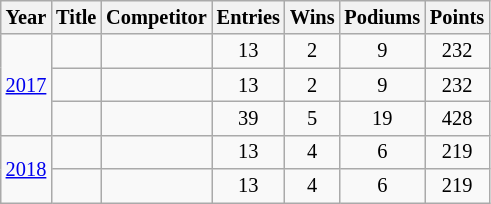<table class="wikitable" style="font-size: 85%;">
<tr>
<th>Year</th>
<th>Title</th>
<th>Competitor</th>
<th>Entries</th>
<th>Wins</th>
<th>Podiums</th>
<th>Points</th>
</tr>
<tr>
<td rowspan="3"><a href='#'>2017</a></td>
<td></td>
<td></td>
<td style="text-align:center;">13</td>
<td style="text-align:center;">2</td>
<td style="text-align:center;">9</td>
<td style="text-align:center;">232</td>
</tr>
<tr>
<td></td>
<td></td>
<td style="text-align:center;">13</td>
<td style="text-align:center;">2</td>
<td style="text-align:center;">9</td>
<td style="text-align:center;">232</td>
</tr>
<tr>
<td></td>
<td></td>
<td style="text-align:center;">39</td>
<td style="text-align:center;">5</td>
<td style="text-align:center;">19</td>
<td style="text-align:center;">428</td>
</tr>
<tr>
<td rowspan="2"><a href='#'>2018</a></td>
<td></td>
<td></td>
<td style="text-align:center;">13</td>
<td style="text-align:center;">4</td>
<td style="text-align:center;">6</td>
<td style="text-align:center;">219</td>
</tr>
<tr>
<td></td>
<td></td>
<td style="text-align:center;">13</td>
<td style="text-align:center;">4</td>
<td style="text-align:center;">6</td>
<td style="text-align:center;">219</td>
</tr>
</table>
